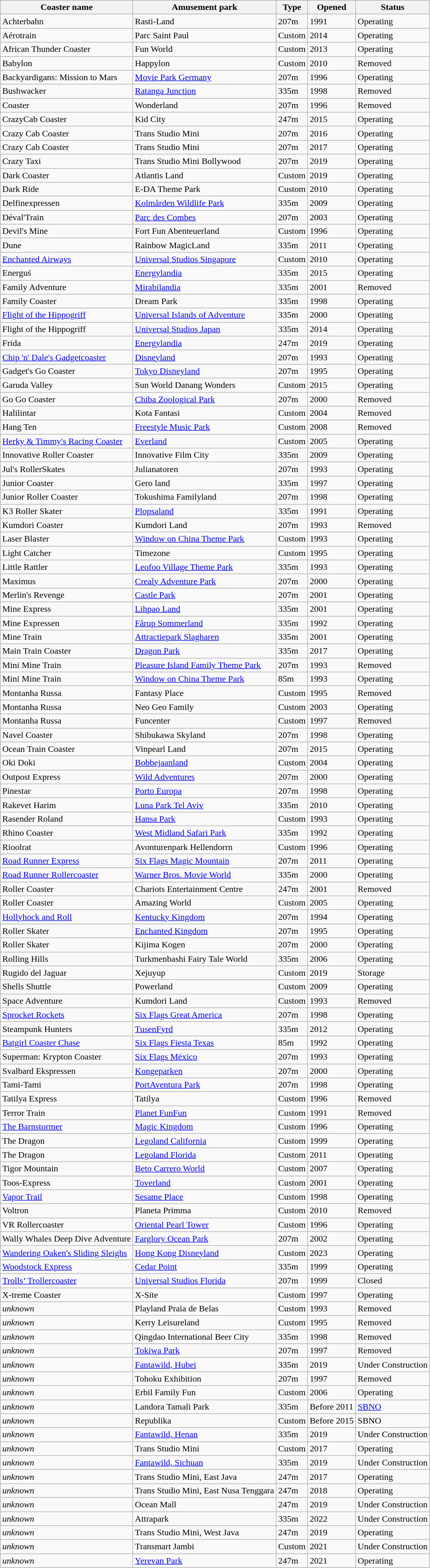<table class="wikitable sortable">
<tr>
<th>Coaster name</th>
<th>Amusement park</th>
<th>Type</th>
<th>Opened</th>
<th>Status</th>
</tr>
<tr>
<td>Achterbahn</td>
<td>Rasti-Land</td>
<td>207m</td>
<td>1991</td>
<td>Operating</td>
</tr>
<tr>
<td>Aérotrain</td>
<td>Parc Saint Paul</td>
<td>Custom</td>
<td>2014</td>
<td>Operating</td>
</tr>
<tr>
<td>African Thunder Coaster</td>
<td>Fun World</td>
<td>Custom</td>
<td>2013</td>
<td>Operating</td>
</tr>
<tr>
<td>Babylon</td>
<td>Happylon</td>
<td>Custom</td>
<td>2010</td>
<td>Removed</td>
</tr>
<tr>
<td>Backyardigans: Mission to Mars</td>
<td><a href='#'>Movie Park Germany</a></td>
<td>207m</td>
<td>1996</td>
<td>Operating</td>
</tr>
<tr>
<td>Bushwacker</td>
<td><a href='#'>Ratanga Junction</a></td>
<td>335m</td>
<td>1998</td>
<td>Removed</td>
</tr>
<tr>
<td>Coaster</td>
<td>Wonderland</td>
<td>207m</td>
<td>1996</td>
<td>Removed</td>
</tr>
<tr>
<td>CrazyCab Coaster</td>
<td>Kid City</td>
<td>247m</td>
<td>2015</td>
<td>Operating</td>
</tr>
<tr>
<td>Crazy Cab Coaster</td>
<td>Trans Studio Mini</td>
<td>207m</td>
<td>2016</td>
<td>Operating</td>
</tr>
<tr>
<td>Crazy Cab Coaster</td>
<td>Trans Studio Mini</td>
<td>207m</td>
<td>2017</td>
<td>Operating</td>
</tr>
<tr>
<td>Crazy Taxi</td>
<td>Trans Studio Mini Bollywood</td>
<td>207m</td>
<td>2019</td>
<td>Operating</td>
</tr>
<tr>
<td>Dark Coaster</td>
<td>Atlantis Land</td>
<td>Custom</td>
<td>2019</td>
<td>Operating</td>
</tr>
<tr>
<td>Dark Ride</td>
<td>E-DA Theme Park</td>
<td>Custom</td>
<td>2010</td>
<td>Operating</td>
</tr>
<tr>
<td>Delfinexpressen</td>
<td><a href='#'>Kolmården Wildlife Park</a></td>
<td>335m</td>
<td>2009</td>
<td>Operating</td>
</tr>
<tr>
<td>Déval'Train</td>
<td><a href='#'>Parc des Combes</a></td>
<td>207m</td>
<td>2003</td>
<td>Operating</td>
</tr>
<tr>
<td>Devil's Mine</td>
<td>Fort Fun Abenteuerland</td>
<td>Custom</td>
<td>1996</td>
<td>Operating</td>
</tr>
<tr>
<td>Dune</td>
<td>Rainbow MagicLand</td>
<td>335m</td>
<td>2011</td>
<td>Operating</td>
</tr>
<tr>
<td><a href='#'>Enchanted Airways</a></td>
<td><a href='#'>Universal Studios Singapore</a></td>
<td>Custom</td>
<td>2010</td>
<td>Operating</td>
</tr>
<tr>
<td>Energuś</td>
<td><a href='#'>Energylandia</a></td>
<td>335m</td>
<td>2015</td>
<td>Operating</td>
</tr>
<tr>
<td>Family Adventure</td>
<td><a href='#'>Mirabilandia</a></td>
<td>335m</td>
<td>2001</td>
<td>Removed</td>
</tr>
<tr>
<td>Family Coaster</td>
<td>Dream Park</td>
<td>335m</td>
<td>1998</td>
<td>Operating</td>
</tr>
<tr>
<td><a href='#'>Flight of the Hippogriff</a></td>
<td><a href='#'>Universal Islands of Adventure</a></td>
<td>335m</td>
<td>2000</td>
<td>Operating</td>
</tr>
<tr>
<td>Flight of the Hippogriff</td>
<td><a href='#'>Universal Studios Japan</a></td>
<td>335m</td>
<td>2014</td>
<td>Operating</td>
</tr>
<tr>
<td>Frida</td>
<td><a href='#'>Energylandia</a></td>
<td>247m</td>
<td>2019</td>
<td>Operating</td>
</tr>
<tr>
<td><a href='#'>Chip 'n' Dale's Gadgetcoaster</a></td>
<td><a href='#'>Disneyland</a></td>
<td>207m</td>
<td>1993</td>
<td>Operating</td>
</tr>
<tr>
<td>Gadget's Go Coaster</td>
<td><a href='#'>Tokyo Disneyland</a></td>
<td>207m</td>
<td>1995</td>
<td>Operating</td>
</tr>
<tr>
<td>Garuda Valley</td>
<td>Sun World Danang Wonders</td>
<td>Custom</td>
<td>2015</td>
<td>Operating</td>
</tr>
<tr>
<td>Go Go Coaster</td>
<td><a href='#'>Chiba Zoological Park</a></td>
<td>207m</td>
<td>2000</td>
<td>Removed</td>
</tr>
<tr>
<td>Halilintar</td>
<td>Kota Fantasi</td>
<td>Custom</td>
<td>2004</td>
<td>Removed</td>
</tr>
<tr>
<td>Hang Ten</td>
<td><a href='#'>Freestyle Music Park</a></td>
<td>Custom</td>
<td>2008</td>
<td>Removed</td>
</tr>
<tr>
<td><a href='#'>Herky & Timmy's Racing Coaster</a></td>
<td><a href='#'>Everland</a></td>
<td>Custom</td>
<td>2005</td>
<td>Operating</td>
</tr>
<tr>
<td>Innovative Roller Coaster</td>
<td>Innovative Film City</td>
<td>335m</td>
<td>2009</td>
<td>Operating</td>
</tr>
<tr>
<td>Jul's RollerSkates</td>
<td>Julianatoren</td>
<td>207m</td>
<td>1993</td>
<td>Operating</td>
</tr>
<tr>
<td>Junior Coaster</td>
<td>Gero land</td>
<td>335m</td>
<td>1997</td>
<td>Operating</td>
</tr>
<tr>
<td>Junior Roller Coaster</td>
<td>Tokushima Familyland</td>
<td>207m</td>
<td>1998</td>
<td>Operating</td>
</tr>
<tr>
<td>K3 Roller Skater</td>
<td><a href='#'>Plopsaland</a></td>
<td>335m</td>
<td>1991</td>
<td>Operating</td>
</tr>
<tr>
<td>Kumdori Coaster</td>
<td>Kumdori Land</td>
<td>207m</td>
<td>1993</td>
<td>Removed</td>
</tr>
<tr>
<td>Laser Blaster</td>
<td><a href='#'>Window on China Theme Park</a></td>
<td>Custom</td>
<td>1993</td>
<td>Operating</td>
</tr>
<tr>
<td>Light Catcher</td>
<td>Timezone</td>
<td>Custom</td>
<td>1995</td>
<td>Operating</td>
</tr>
<tr>
<td>Little Rattler</td>
<td><a href='#'>Leofoo Village Theme Park</a></td>
<td>335m</td>
<td>1993</td>
<td>Operating</td>
</tr>
<tr>
<td>Maximus</td>
<td><a href='#'>Crealy Adventure Park</a></td>
<td>207m</td>
<td>2000</td>
<td>Operating</td>
</tr>
<tr>
<td>Merlin's Revenge</td>
<td><a href='#'>Castle Park</a></td>
<td>207m</td>
<td>2001</td>
<td>Operating</td>
</tr>
<tr>
<td>Mine Express</td>
<td><a href='#'>Lihpao Land</a></td>
<td>335m</td>
<td>2001</td>
<td>Operating</td>
</tr>
<tr>
<td>Mine Expressen</td>
<td><a href='#'>Fårup Sommerland</a></td>
<td>335m</td>
<td>1992</td>
<td>Operating</td>
</tr>
<tr>
<td>Mine Train</td>
<td><a href='#'>Attractiepark Slagharen</a></td>
<td>335m</td>
<td>2001</td>
<td>Operating</td>
</tr>
<tr>
<td>Main Train Coaster</td>
<td><a href='#'>Dragon Park</a></td>
<td>335m</td>
<td>2017</td>
<td>Operating</td>
</tr>
<tr>
<td>Mini Mine Train</td>
<td><a href='#'>Pleasure Island Family Theme Park</a></td>
<td>207m</td>
<td>1993</td>
<td>Removed</td>
</tr>
<tr>
<td>Mini Mine Train</td>
<td><a href='#'>Window on China Theme Park</a></td>
<td>85m</td>
<td>1993</td>
<td>Operating</td>
</tr>
<tr>
<td>Montanha Russa</td>
<td>Fantasy Place</td>
<td>Custom</td>
<td>1995</td>
<td>Removed</td>
</tr>
<tr>
<td>Montanha Russa</td>
<td>Neo Geo Family</td>
<td>Custom</td>
<td>2003</td>
<td>Operating</td>
</tr>
<tr>
<td>Montanha Russa</td>
<td>Funcenter</td>
<td>Custom</td>
<td>1997</td>
<td>Removed</td>
</tr>
<tr>
<td>Navel Coaster</td>
<td>Shibukawa Skyland</td>
<td>207m</td>
<td>1998</td>
<td>Operating</td>
</tr>
<tr>
<td>Ocean Train Coaster</td>
<td>Vinpearl Land</td>
<td>207m</td>
<td>2015</td>
<td>Operating</td>
</tr>
<tr>
<td>Oki Doki</td>
<td><a href='#'>Bobbejaanland</a></td>
<td>Custom</td>
<td>2004</td>
<td>Operating</td>
</tr>
<tr>
<td>Outpost Express</td>
<td><a href='#'>Wild Adventures</a></td>
<td>207m</td>
<td>2000</td>
<td>Operating</td>
</tr>
<tr>
<td>Pinestar</td>
<td><a href='#'>Porto Europa</a></td>
<td>207m</td>
<td>1998</td>
<td>Operating</td>
</tr>
<tr>
<td>Rakevet Harim</td>
<td><a href='#'>Luna Park Tel Aviv</a></td>
<td>335m</td>
<td>2010</td>
<td>Operating</td>
</tr>
<tr>
<td>Rasender Roland</td>
<td><a href='#'>Hansa Park</a></td>
<td>Custom</td>
<td>1993</td>
<td>Operating</td>
</tr>
<tr>
<td>Rhino Coaster</td>
<td><a href='#'>West Midland Safari Park</a></td>
<td>335m</td>
<td>1992</td>
<td>Operating</td>
</tr>
<tr>
<td>Rioolrat</td>
<td>Avonturenpark Hellendorrn</td>
<td>Custom</td>
<td>1996</td>
<td>Operating</td>
</tr>
<tr>
<td><a href='#'>Road Runner Express</a></td>
<td><a href='#'>Six Flags Magic Mountain</a></td>
<td>207m</td>
<td>2011</td>
<td>Operating</td>
</tr>
<tr>
<td><a href='#'>Road Runner Rollercoaster</a></td>
<td><a href='#'>Warner Bros. Movie World</a></td>
<td>335m</td>
<td>2000</td>
<td>Operating</td>
</tr>
<tr>
<td>Roller Coaster</td>
<td>Chariots Entertainment Centre</td>
<td>247m</td>
<td>2001</td>
<td>Removed</td>
</tr>
<tr>
<td>Roller Coaster</td>
<td>Amazing World</td>
<td>Custom</td>
<td>2005</td>
<td>Operating</td>
</tr>
<tr>
<td><a href='#'>Hollyhock and Roll</a></td>
<td><a href='#'>Kentucky Kingdom</a></td>
<td>207m</td>
<td>1994</td>
<td>Operating</td>
</tr>
<tr>
<td>Roller Skater</td>
<td><a href='#'>Enchanted Kingdom</a></td>
<td>207m</td>
<td>1995</td>
<td>Operating</td>
</tr>
<tr>
<td>Roller Skater</td>
<td>Kijima Kogen</td>
<td>207m</td>
<td>2000</td>
<td>Operating</td>
</tr>
<tr>
<td>Rolling Hills</td>
<td>Turkmenbashi Fairy Tale World</td>
<td>335m</td>
<td>2006</td>
<td>Operating</td>
</tr>
<tr>
<td>Rugido del Jaguar</td>
<td>Xejuyup</td>
<td>Custom</td>
<td>2019</td>
<td>Storage</td>
</tr>
<tr>
<td>Shells Shuttle</td>
<td>Powerland</td>
<td>Custom</td>
<td>2009</td>
<td>Operating</td>
</tr>
<tr>
<td>Space Adventure</td>
<td>Kumdori Land</td>
<td>Custom</td>
<td>1993</td>
<td>Removed</td>
</tr>
<tr>
<td><a href='#'>Sprocket Rockets</a></td>
<td><a href='#'>Six Flags Great America</a></td>
<td>207m</td>
<td>1998</td>
<td>Operating</td>
</tr>
<tr>
<td>Steampunk Hunters</td>
<td><a href='#'>TusenFyrd</a></td>
<td>335m</td>
<td>2012</td>
<td>Operating</td>
</tr>
<tr>
<td><a href='#'>Batgirl Coaster Chase</a></td>
<td><a href='#'>Six Flags Fiesta Texas</a></td>
<td>85m</td>
<td>1992</td>
<td>Operating</td>
</tr>
<tr>
<td>Superman: Krypton Coaster</td>
<td><a href='#'>Six Flags México</a></td>
<td>207m</td>
<td>1993</td>
<td>Operating</td>
</tr>
<tr>
<td>Svalbard Ekspressen</td>
<td><a href='#'>Kongeparken</a></td>
<td>207m</td>
<td>2000</td>
<td>Operating</td>
</tr>
<tr>
<td>Tami-Tami</td>
<td><a href='#'>PortAventura Park</a></td>
<td>207m</td>
<td>1998</td>
<td>Operating</td>
</tr>
<tr>
<td>Tatilya Express</td>
<td>Tatilya</td>
<td>Custom</td>
<td>1996</td>
<td>Removed</td>
</tr>
<tr>
<td>Terror Train</td>
<td><a href='#'>Planet FunFun</a></td>
<td>Custom</td>
<td>1991</td>
<td>Removed</td>
</tr>
<tr>
<td><a href='#'>The Barnstormer</a></td>
<td><a href='#'>Magic Kingdom</a></td>
<td>Custom</td>
<td>1996</td>
<td>Operating</td>
</tr>
<tr>
<td>The Dragon</td>
<td><a href='#'>Legoland California</a></td>
<td>Custom</td>
<td>1999</td>
<td>Operating</td>
</tr>
<tr>
<td>The Dragon</td>
<td><a href='#'>Legoland Florida</a></td>
<td>Custom</td>
<td>2011</td>
<td>Operating</td>
</tr>
<tr>
<td>Tigor Mountain</td>
<td><a href='#'>Beto Carrero World</a></td>
<td>Custom</td>
<td>2007</td>
<td>Operating</td>
</tr>
<tr>
<td>Toos-Express</td>
<td><a href='#'>Toverland</a></td>
<td>Custom</td>
<td>2001</td>
<td>Operating</td>
</tr>
<tr>
<td><a href='#'>Vapor Trail</a></td>
<td><a href='#'>Sesame Place</a></td>
<td>Custom</td>
<td>1998</td>
<td>Operating</td>
</tr>
<tr>
<td>Voltron</td>
<td>Planeta Primma</td>
<td>Custom</td>
<td>2010</td>
<td>Removed</td>
</tr>
<tr>
<td>VR Rollercoaster</td>
<td><a href='#'>Oriental Pearl Tower</a></td>
<td>Custom</td>
<td>1996</td>
<td>Operating</td>
</tr>
<tr>
<td>Wally Whales Deep Dive Adventure</td>
<td><a href='#'>Farglory Ocean Park</a></td>
<td>207m</td>
<td>2002</td>
<td>Operating</td>
</tr>
<tr>
<td><a href='#'>Wandering Oaken's Sliding Sleighs</a></td>
<td><a href='#'>Hong Kong Disneyland</a></td>
<td>Custom</td>
<td>2023</td>
<td>Operating</td>
</tr>
<tr>
<td><a href='#'>Woodstock Express</a></td>
<td><a href='#'>Cedar Point</a></td>
<td>335m</td>
<td>1999</td>
<td>Operating</td>
</tr>
<tr>
<td><a href='#'>Trolls’ Trollercoaster</a></td>
<td><a href='#'>Universal Studios Florida</a></td>
<td>207m</td>
<td>1999</td>
<td>Closed</td>
</tr>
<tr>
<td>X-treme Coaster</td>
<td>X-Site</td>
<td>Custom</td>
<td>1997</td>
<td>Operating</td>
</tr>
<tr>
<td><em>unknown</em></td>
<td>Playland Praia de Belas</td>
<td>Custom</td>
<td>1993</td>
<td>Removed</td>
</tr>
<tr>
<td><em>unknown</em></td>
<td>Kerry Leisureland</td>
<td>Custom</td>
<td>1995</td>
<td>Removed</td>
</tr>
<tr>
<td><em>unknown</em></td>
<td>Qingdao International Beer City</td>
<td>335m</td>
<td>1998</td>
<td>Removed</td>
</tr>
<tr>
<td><em>unknown</em></td>
<td><a href='#'>Tokiwa Park</a></td>
<td>207m</td>
<td>1997</td>
<td>Removed</td>
</tr>
<tr>
<td><em>unknown</em></td>
<td><a href='#'>Fantawild, Hubei</a></td>
<td>335m</td>
<td>2019</td>
<td>Under Construction</td>
</tr>
<tr>
<td><em>unknown</em></td>
<td>Tohoku Exhibition</td>
<td>207m</td>
<td>1997</td>
<td>Removed</td>
</tr>
<tr>
<td><em>unknown</em></td>
<td>Erbil Family Fun</td>
<td>Custom</td>
<td>2006</td>
<td>Operating</td>
</tr>
<tr>
<td><em>unknown</em></td>
<td>Landora Tamali Park</td>
<td>335m</td>
<td>Before 2011</td>
<td><a href='#'>SBNO</a></td>
</tr>
<tr>
<td><em>unknown</em></td>
<td>Republika</td>
<td>Custom</td>
<td>Before 2015</td>
<td>SBNO</td>
</tr>
<tr>
<td><em>unknown</em></td>
<td><a href='#'>Fantawild, Henan</a></td>
<td>335m</td>
<td>2019</td>
<td>Under Construction</td>
</tr>
<tr>
<td><em>unknown</em></td>
<td>Trans Studio Mini</td>
<td>Custom</td>
<td>2017</td>
<td>Operating</td>
</tr>
<tr>
<td><em>unknown</em></td>
<td><a href='#'>Fantawild, Sichuan</a></td>
<td>335m</td>
<td>2019</td>
<td>Under Construction</td>
</tr>
<tr>
<td><em>unknown</em></td>
<td>Trans Studio Mini, East Java</td>
<td>247m</td>
<td>2017</td>
<td>Operating</td>
</tr>
<tr>
<td><em>unknown</em></td>
<td>Trans Studio Mini, East Nusa Tenggara</td>
<td>247m</td>
<td>2018</td>
<td>Operating</td>
</tr>
<tr>
<td><em>unknown</em></td>
<td>Ocean Mall</td>
<td>247m</td>
<td>2019</td>
<td>Under Construction</td>
</tr>
<tr>
<td><em>unknown</em></td>
<td>Attrapark</td>
<td>335m</td>
<td>2022</td>
<td>Under Construction</td>
</tr>
<tr>
<td><em>unknown</em></td>
<td>Trans Studio Mini, West Java</td>
<td>247m</td>
<td>2019</td>
<td>Operating</td>
</tr>
<tr>
<td><em>unknown</em></td>
<td>Transmart Jambi</td>
<td>Custom</td>
<td>2021</td>
<td>Under Construction</td>
</tr>
<tr>
<td><em>unknown</em></td>
<td><a href='#'>Yerevan Park</a></td>
<td>247m</td>
<td>2021</td>
<td>Operating</td>
</tr>
</table>
